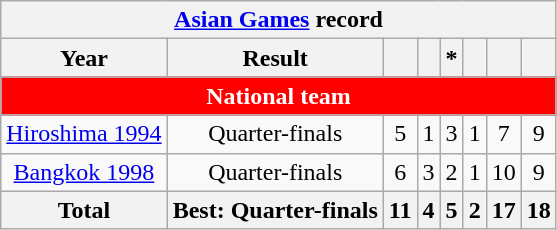<table class="wikitable" style="text-align: center;">
<tr>
<th colspan=8><a href='#'>Asian Games</a> record</th>
</tr>
<tr>
<th>Year</th>
<th>Result</th>
<th></th>
<th></th>
<th>*</th>
<th></th>
<th></th>
<th></th>
</tr>
<tr>
<td colspan=8 style="text-align:center; background:red; color:white;"><strong>National team</strong></td>
</tr>
<tr>
<td> <a href='#'>Hiroshima 1994</a></td>
<td>Quarter-finals</td>
<td>5</td>
<td>1</td>
<td>3</td>
<td>1</td>
<td>7</td>
<td>9</td>
</tr>
<tr>
<td> <a href='#'>Bangkok 1998</a></td>
<td>Quarter-finals</td>
<td>6</td>
<td>3</td>
<td>2</td>
<td>1</td>
<td>10</td>
<td>9</td>
</tr>
<tr>
<th><strong>Total</strong></th>
<th><strong>Best: Quarter-finals</strong></th>
<th>11</th>
<th>4</th>
<th>5</th>
<th>2</th>
<th>17</th>
<th>18</th>
</tr>
</table>
